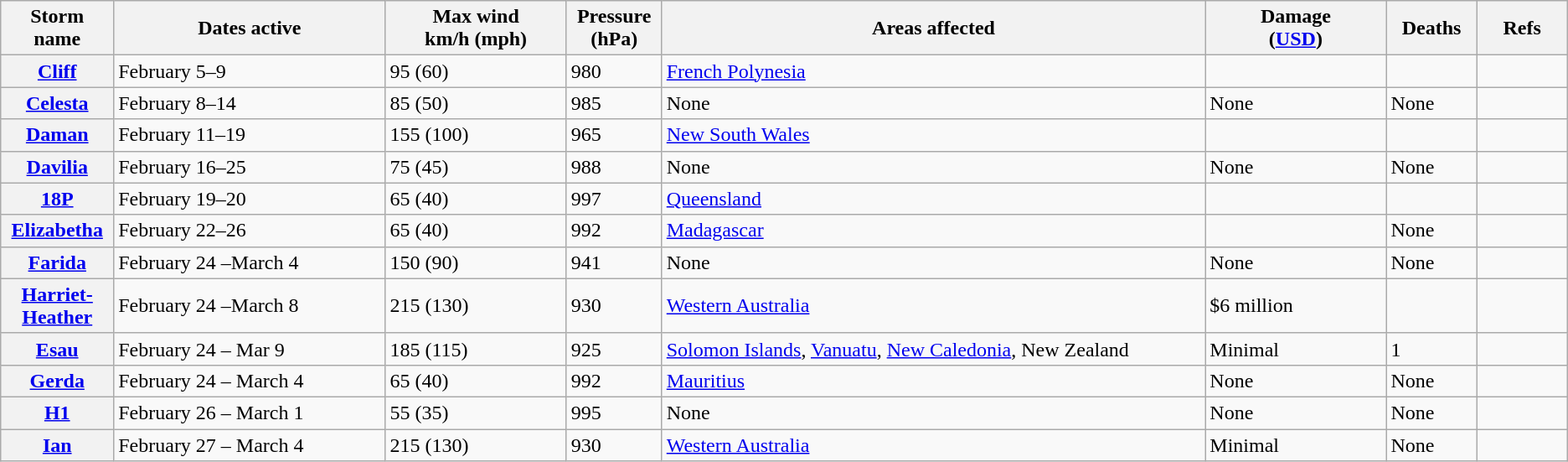<table class="wikitable sortable">
<tr>
<th width="5%">Storm name</th>
<th width="15%">Dates active</th>
<th width="10%">Max wind<br>km/h (mph)</th>
<th width="5%">Pressure<br>(hPa)</th>
<th width="30%">Areas affected</th>
<th width="10%">Damage<br>(<a href='#'>USD</a>)</th>
<th width="5%">Deaths</th>
<th width="5%">Refs</th>
</tr>
<tr>
<th><a href='#'>Cliff</a></th>
<td>February 5–9</td>
<td>95 (60)</td>
<td>980</td>
<td><a href='#'>French Polynesia</a></td>
<td></td>
<td></td>
<td></td>
</tr>
<tr>
<th><a href='#'>Celesta</a></th>
<td>February 8–14</td>
<td>85 (50)</td>
<td>985</td>
<td>None</td>
<td>None</td>
<td>None</td>
<td></td>
</tr>
<tr>
<th><a href='#'>Daman</a></th>
<td>February 11–19</td>
<td>155 (100)</td>
<td>965</td>
<td><a href='#'>New South Wales</a></td>
<td></td>
<td></td>
<td></td>
</tr>
<tr>
<th><a href='#'>Davilia</a></th>
<td>February 16–25</td>
<td>75 (45)</td>
<td>988</td>
<td>None</td>
<td>None</td>
<td>None</td>
<td></td>
</tr>
<tr>
<th><a href='#'>18P</a></th>
<td>February 19–20</td>
<td>65 (40)</td>
<td>997</td>
<td><a href='#'>Queensland</a></td>
<td></td>
<td></td>
<td></td>
</tr>
<tr>
<th><a href='#'>Elizabetha</a></th>
<td>February  22–26</td>
<td>65 (40)</td>
<td>992</td>
<td><a href='#'>Madagascar</a></td>
<td></td>
<td>None</td>
<td></td>
</tr>
<tr>
<th><a href='#'>Farida</a></th>
<td>February 24 –March 4</td>
<td>150 (90)</td>
<td>941</td>
<td>None</td>
<td>None</td>
<td>None</td>
<td></td>
</tr>
<tr>
<th><a href='#'>Harriet-Heather</a></th>
<td>February 24 –March 8</td>
<td>215 (130)</td>
<td>930</td>
<td><a href='#'>Western Australia</a></td>
<td>$6 million</td>
<td></td>
<td></td>
</tr>
<tr>
<th><a href='#'>Esau</a></th>
<td>February 24 – Mar 9</td>
<td>185 (115)</td>
<td>925</td>
<td><a href='#'>Solomon Islands</a>, <a href='#'>Vanuatu</a>, <a href='#'>New Caledonia</a>, New Zealand</td>
<td>Minimal</td>
<td>1</td>
<td></td>
</tr>
<tr>
<th><a href='#'>Gerda</a></th>
<td>February 24 – March 4</td>
<td>65 (40)</td>
<td>992</td>
<td><a href='#'>Mauritius</a></td>
<td>None</td>
<td>None</td>
<td></td>
</tr>
<tr>
<th><a href='#'>H1</a></th>
<td>February 26 – March 1</td>
<td>55 (35)</td>
<td>995</td>
<td>None</td>
<td>None</td>
<td>None</td>
<td></td>
</tr>
<tr>
<th><a href='#'>Ian</a></th>
<td>February 27 – March 4</td>
<td>215 (130)</td>
<td>930</td>
<td><a href='#'>Western Australia</a></td>
<td>Minimal</td>
<td>None</td>
<td></td>
</tr>
</table>
